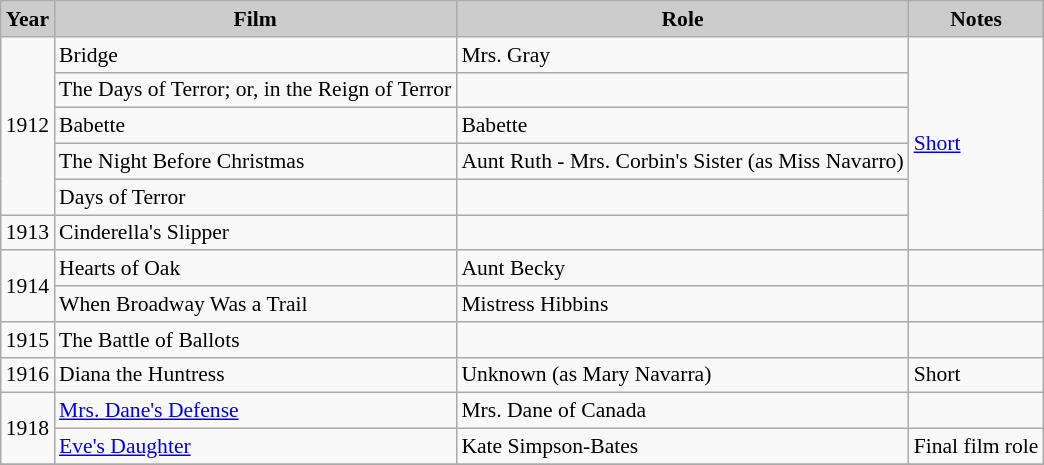<table class="wikitable" style="font-size:90%;">
<tr align="center">
<th style="background: #CCCCCC;">Year</th>
<th style="background: #CCCCCC;">Film</th>
<th style="background: #CCCCCC;">Role</th>
<th style="background: #CCCCCC;">Notes</th>
</tr>
<tr>
<td rowspan="5">1912</td>
<td>Bridge</td>
<td>Mrs. Gray</td>
<td rowspan="6"><a href='#'>Short</a></td>
</tr>
<tr>
<td>The Days of Terror; or, in the Reign of Terror</td>
<td></td>
</tr>
<tr>
<td>Babette</td>
<td>Babette</td>
</tr>
<tr>
<td>The Night Before Christmas</td>
<td>Aunt Ruth - Mrs. Corbin's Sister (as Miss Navarro)</td>
</tr>
<tr>
<td>Days of Terror</td>
<td></td>
</tr>
<tr>
<td>1913</td>
<td>Cinderella's Slipper</td>
<td></td>
</tr>
<tr>
<td rowspan="2">1914</td>
<td>Hearts of Oak</td>
<td>Aunt Becky</td>
<td></td>
</tr>
<tr>
<td>When Broadway Was a Trail</td>
<td>Mistress Hibbins</td>
<td></td>
</tr>
<tr>
<td>1915</td>
<td>The Battle of Ballots</td>
<td></td>
<td></td>
</tr>
<tr>
<td>1916</td>
<td>Diana the Huntress</td>
<td>Unknown (as Mary Navarra)</td>
<td>Short</td>
</tr>
<tr>
<td rowspan="2">1918</td>
<td><a href='#'>Mrs. Dane's Defense</a></td>
<td>Mrs. Dane of Canada</td>
</tr>
<tr>
<td><a href='#'>Eve's Daughter</a></td>
<td>Kate Simpson-Bates</td>
<td>Final film role</td>
</tr>
<tr>
</tr>
</table>
